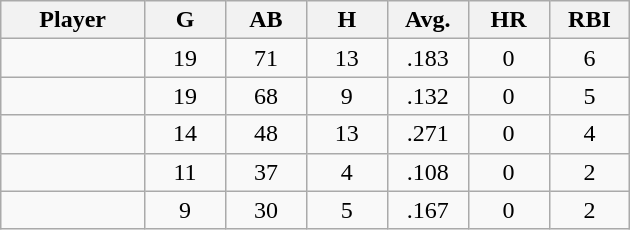<table class="wikitable sortable">
<tr>
<th bgcolor="#DDDDFF" width="16%">Player</th>
<th bgcolor="#DDDDFF" width="9%">G</th>
<th bgcolor="#DDDDFF" width="9%">AB</th>
<th bgcolor="#DDDDFF" width="9%">H</th>
<th bgcolor="#DDDDFF" width="9%">Avg.</th>
<th bgcolor="#DDDDFF" width="9%">HR</th>
<th bgcolor="#DDDDFF" width="9%">RBI</th>
</tr>
<tr align="center">
<td></td>
<td>19</td>
<td>71</td>
<td>13</td>
<td>.183</td>
<td>0</td>
<td>6</td>
</tr>
<tr align="center">
<td></td>
<td>19</td>
<td>68</td>
<td>9</td>
<td>.132</td>
<td>0</td>
<td>5</td>
</tr>
<tr align="center">
<td></td>
<td>14</td>
<td>48</td>
<td>13</td>
<td>.271</td>
<td>0</td>
<td>4</td>
</tr>
<tr align="center">
<td></td>
<td>11</td>
<td>37</td>
<td>4</td>
<td>.108</td>
<td>0</td>
<td>2</td>
</tr>
<tr align="center">
<td></td>
<td>9</td>
<td>30</td>
<td>5</td>
<td>.167</td>
<td>0</td>
<td>2</td>
</tr>
</table>
